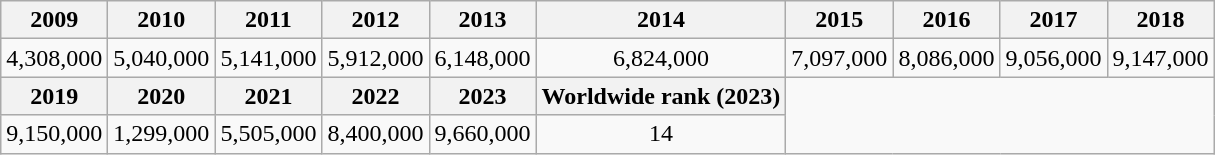<table class="wikitable" style="text-align:center">
<tr>
<th>2009</th>
<th>2010</th>
<th>2011</th>
<th>2012</th>
<th>2013</th>
<th>2014</th>
<th>2015</th>
<th>2016</th>
<th>2017</th>
<th>2018</th>
</tr>
<tr>
<td>4,308,000</td>
<td>5,040,000</td>
<td>5,141,000</td>
<td>5,912,000</td>
<td>6,148,000</td>
<td>6,824,000</td>
<td>7,097,000</td>
<td>8,086,000</td>
<td>9,056,000</td>
<td>9,147,000</td>
</tr>
<tr>
<th>2019</th>
<th>2020</th>
<th>2021</th>
<th>2022</th>
<th>2023</th>
<th>Worldwide rank (2023)</th>
<td colspan="6" rowspan="2"></td>
</tr>
<tr>
<td>9,150,000</td>
<td>1,299,000</td>
<td>5,505,000</td>
<td>8,400,000</td>
<td>9,660,000</td>
<td>14</td>
</tr>
</table>
